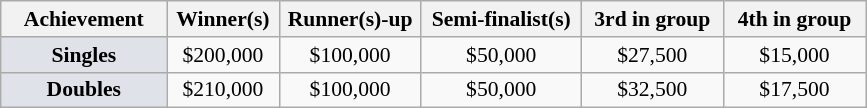<table class="wikitable" style="font-size:90%;text-align:center">
<tr>
<th style="width:104px;">Achievement</th>
<th style="width:68px; ">Winner(s)</th>
<th style="width:88px; ">Runner(s)-up</th>
<th style="width:100px;">Semi-finalist(s)</th>
<th style="width:88px; ">3rd in group</th>
<th style="width:88px; ">4th in group</th>
</tr>
<tr>
<td style="background:#dfe2e9;"><strong>Singles</strong></td>
<td>$200,000</td>
<td>$100,000</td>
<td>$50,000</td>
<td>$27,500</td>
<td>$15,000</td>
</tr>
<tr>
<td style="background:#dfe2e9;"><strong>Doubles</strong></td>
<td>$210,000</td>
<td>$100,000</td>
<td>$50,000</td>
<td>$32,500</td>
<td>$17,500</td>
</tr>
</table>
